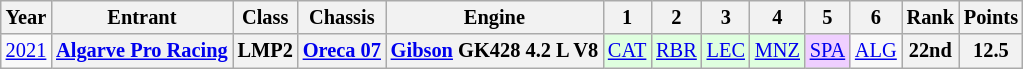<table class="wikitable" style="text-align:center; font-size:85%">
<tr>
<th>Year</th>
<th>Entrant</th>
<th>Class</th>
<th>Chassis</th>
<th>Engine</th>
<th>1</th>
<th>2</th>
<th>3</th>
<th>4</th>
<th>5</th>
<th>6</th>
<th>Rank</th>
<th>Points</th>
</tr>
<tr>
<td><a href='#'>2021</a></td>
<th nowrap><a href='#'>Algarve Pro Racing</a></th>
<th>LMP2</th>
<th nowrap><a href='#'>Oreca 07</a></th>
<th nowrap><a href='#'>Gibson</a> GK428 4.2 L V8</th>
<td style="background:#DFFFDF;"><a href='#'>CAT</a><br></td>
<td style="background:#DFFFDF;"><a href='#'>RBR</a><br></td>
<td style="background:#DFFFDF;"><a href='#'>LEC</a><br></td>
<td style="background:#DFFFDF;"><a href='#'>MNZ</a><br></td>
<td style="background:#EFCFFF;"><a href='#'>SPA</a><br></td>
<td><a href='#'>ALG</a></td>
<th>22nd</th>
<th>12.5</th>
</tr>
</table>
